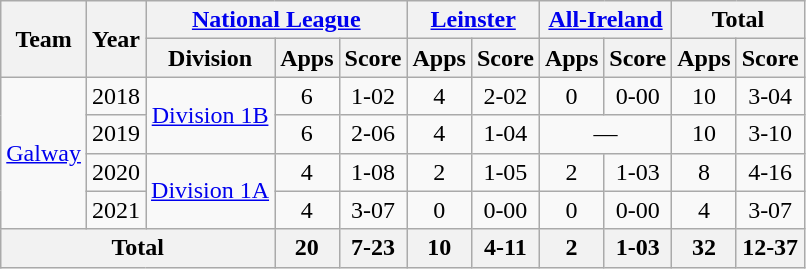<table class="wikitable" style="text-align:center">
<tr>
<th rowspan="2">Team</th>
<th rowspan="2">Year</th>
<th colspan="3"><a href='#'>National League</a></th>
<th colspan="2"><a href='#'>Leinster</a></th>
<th colspan="2"><a href='#'>All-Ireland</a></th>
<th colspan="2">Total</th>
</tr>
<tr>
<th>Division</th>
<th>Apps</th>
<th>Score</th>
<th>Apps</th>
<th>Score</th>
<th>Apps</th>
<th>Score</th>
<th>Apps</th>
<th>Score</th>
</tr>
<tr>
<td rowspan="4"><a href='#'>Galway</a></td>
<td>2018</td>
<td rowspan="2"><a href='#'>Division 1B</a></td>
<td>6</td>
<td>1-02</td>
<td>4</td>
<td>2-02</td>
<td>0</td>
<td>0-00</td>
<td>10</td>
<td>3-04</td>
</tr>
<tr>
<td>2019</td>
<td>6</td>
<td>2-06</td>
<td>4</td>
<td>1-04</td>
<td colspan=2>—</td>
<td>10</td>
<td>3-10</td>
</tr>
<tr>
<td>2020</td>
<td rowspan="2"><a href='#'>Division 1A</a></td>
<td>4</td>
<td>1-08</td>
<td>2</td>
<td>1-05</td>
<td>2</td>
<td>1-03</td>
<td>8</td>
<td>4-16</td>
</tr>
<tr>
<td>2021</td>
<td>4</td>
<td>3-07</td>
<td>0</td>
<td>0-00</td>
<td>0</td>
<td>0-00</td>
<td>4</td>
<td>3-07</td>
</tr>
<tr>
<th colspan="3">Total</th>
<th>20</th>
<th>7-23</th>
<th>10</th>
<th>4-11</th>
<th>2</th>
<th>1-03</th>
<th>32</th>
<th>12-37</th>
</tr>
</table>
